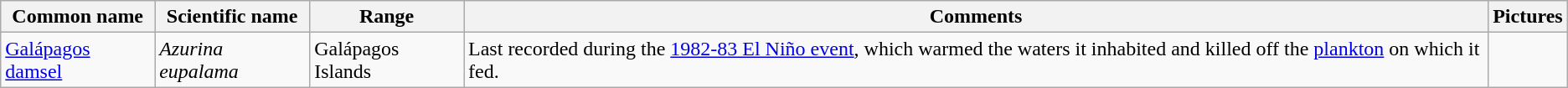<table class="wikitable">
<tr>
<th>Common name</th>
<th>Scientific name</th>
<th>Range</th>
<th class="unsortable">Comments</th>
<th class="unsortable">Pictures</th>
</tr>
<tr>
<td><a href='#'>Galápagos damsel</a></td>
<td><em>Azurina eupalama</em></td>
<td>Galápagos Islands</td>
<td>Last recorded during the <a href='#'>1982-83 El Niño event</a>, which warmed the waters it inhabited and killed off the <a href='#'>plankton</a> on which it fed.</td>
<td></td>
</tr>
</table>
